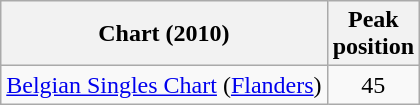<table class="wikitable">
<tr>
<th>Chart (2010)</th>
<th>Peak<br>position</th>
</tr>
<tr>
<td><a href='#'>Belgian Singles Chart</a> (<a href='#'>Flanders</a>)</td>
<td align="center">45</td>
</tr>
</table>
